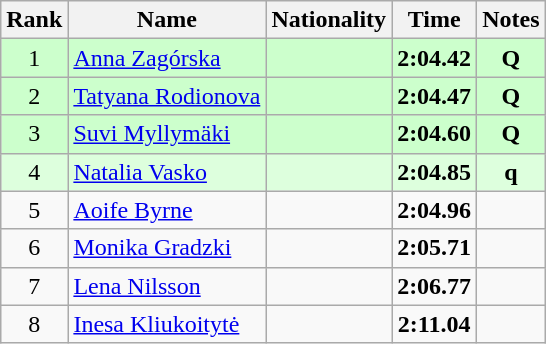<table class="wikitable sortable" style="text-align:center">
<tr>
<th>Rank</th>
<th>Name</th>
<th>Nationality</th>
<th>Time</th>
<th>Notes</th>
</tr>
<tr bgcolor=ccffcc>
<td>1</td>
<td align=left><a href='#'>Anna Zagórska</a></td>
<td align=left></td>
<td><strong>2:04.42</strong></td>
<td><strong>Q</strong></td>
</tr>
<tr bgcolor=ccffcc>
<td>2</td>
<td align=left><a href='#'>Tatyana Rodionova</a></td>
<td align=left></td>
<td><strong>2:04.47</strong></td>
<td><strong>Q</strong></td>
</tr>
<tr bgcolor=ccffcc>
<td>3</td>
<td align=left><a href='#'>Suvi Myllymäki</a></td>
<td align=left></td>
<td><strong>2:04.60</strong></td>
<td><strong>Q</strong></td>
</tr>
<tr bgcolor=ddffdd>
<td>4</td>
<td align=left><a href='#'>Natalia Vasko</a></td>
<td align=left></td>
<td><strong>2:04.85</strong></td>
<td><strong>q</strong></td>
</tr>
<tr>
<td>5</td>
<td align=left><a href='#'>Aoife Byrne</a></td>
<td align=left></td>
<td><strong>2:04.96</strong></td>
<td></td>
</tr>
<tr>
<td>6</td>
<td align=left><a href='#'>Monika Gradzki</a></td>
<td align=left></td>
<td><strong>2:05.71</strong></td>
<td></td>
</tr>
<tr>
<td>7</td>
<td align=left><a href='#'>Lena Nilsson</a></td>
<td align=left></td>
<td><strong>2:06.77</strong></td>
<td></td>
</tr>
<tr>
<td>8</td>
<td align=left><a href='#'>Inesa Kliukoitytė</a></td>
<td align=left></td>
<td><strong>2:11.04</strong></td>
<td></td>
</tr>
</table>
